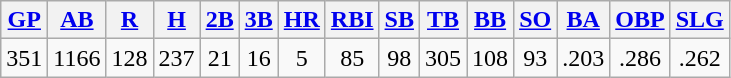<table class="wikitable">
<tr>
<th><a href='#'>GP</a></th>
<th><a href='#'>AB</a></th>
<th><a href='#'>R</a></th>
<th><a href='#'>H</a></th>
<th><a href='#'>2B</a></th>
<th><a href='#'>3B</a></th>
<th><a href='#'>HR</a></th>
<th><a href='#'>RBI</a></th>
<th><a href='#'>SB</a></th>
<th><a href='#'>TB</a></th>
<th><a href='#'>BB</a></th>
<th><a href='#'>SO</a></th>
<th><a href='#'>BA</a></th>
<th><a href='#'>OBP</a></th>
<th><a href='#'>SLG</a></th>
</tr>
<tr align=center>
<td>351</td>
<td>1166</td>
<td>128</td>
<td>237</td>
<td>21</td>
<td>16</td>
<td>5</td>
<td>85</td>
<td>98</td>
<td>305</td>
<td>108</td>
<td>93</td>
<td>.203</td>
<td>.286</td>
<td>.262</td>
</tr>
</table>
